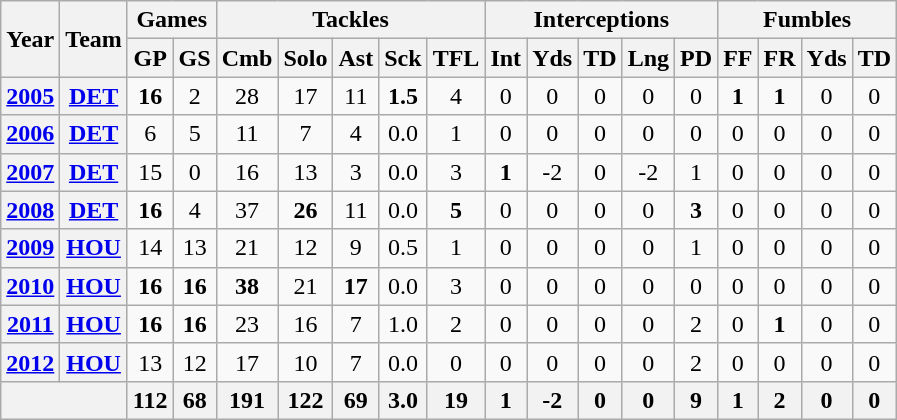<table class="wikitable" style="text-align:center">
<tr>
<th rowspan="2">Year</th>
<th rowspan="2">Team</th>
<th colspan="2">Games</th>
<th colspan="5">Tackles</th>
<th colspan="5">Interceptions</th>
<th colspan="4">Fumbles</th>
</tr>
<tr>
<th>GP</th>
<th>GS</th>
<th>Cmb</th>
<th>Solo</th>
<th>Ast</th>
<th>Sck</th>
<th>TFL</th>
<th>Int</th>
<th>Yds</th>
<th>TD</th>
<th>Lng</th>
<th>PD</th>
<th>FF</th>
<th>FR</th>
<th>Yds</th>
<th>TD</th>
</tr>
<tr>
<th><a href='#'>2005</a></th>
<th><a href='#'>DET</a></th>
<td><strong>16</strong></td>
<td>2</td>
<td>28</td>
<td>17</td>
<td>11</td>
<td><strong>1.5</strong></td>
<td>4</td>
<td>0</td>
<td>0</td>
<td>0</td>
<td>0</td>
<td>0</td>
<td><strong>1</strong></td>
<td><strong>1</strong></td>
<td>0</td>
<td>0</td>
</tr>
<tr>
<th><a href='#'>2006</a></th>
<th><a href='#'>DET</a></th>
<td>6</td>
<td>5</td>
<td>11</td>
<td>7</td>
<td>4</td>
<td>0.0</td>
<td>1</td>
<td>0</td>
<td>0</td>
<td>0</td>
<td>0</td>
<td>0</td>
<td>0</td>
<td>0</td>
<td>0</td>
<td>0</td>
</tr>
<tr>
<th><a href='#'>2007</a></th>
<th><a href='#'>DET</a></th>
<td>15</td>
<td>0</td>
<td>16</td>
<td>13</td>
<td>3</td>
<td>0.0</td>
<td>3</td>
<td><strong>1</strong></td>
<td>-2</td>
<td>0</td>
<td>-2</td>
<td>1</td>
<td>0</td>
<td>0</td>
<td>0</td>
<td>0</td>
</tr>
<tr>
<th><a href='#'>2008</a></th>
<th><a href='#'>DET</a></th>
<td><strong>16</strong></td>
<td>4</td>
<td>37</td>
<td><strong>26</strong></td>
<td>11</td>
<td>0.0</td>
<td><strong>5</strong></td>
<td>0</td>
<td>0</td>
<td>0</td>
<td>0</td>
<td><strong>3</strong></td>
<td>0</td>
<td>0</td>
<td>0</td>
<td>0</td>
</tr>
<tr>
<th><a href='#'>2009</a></th>
<th><a href='#'>HOU</a></th>
<td>14</td>
<td>13</td>
<td>21</td>
<td>12</td>
<td>9</td>
<td>0.5</td>
<td>1</td>
<td>0</td>
<td>0</td>
<td>0</td>
<td>0</td>
<td>1</td>
<td>0</td>
<td>0</td>
<td>0</td>
<td>0</td>
</tr>
<tr>
<th><a href='#'>2010</a></th>
<th><a href='#'>HOU</a></th>
<td><strong>16</strong></td>
<td><strong>16</strong></td>
<td><strong>38</strong></td>
<td>21</td>
<td><strong>17</strong></td>
<td>0.0</td>
<td>3</td>
<td>0</td>
<td>0</td>
<td>0</td>
<td>0</td>
<td>0</td>
<td>0</td>
<td>0</td>
<td>0</td>
<td>0</td>
</tr>
<tr>
<th><a href='#'>2011</a></th>
<th><a href='#'>HOU</a></th>
<td><strong>16</strong></td>
<td><strong>16</strong></td>
<td>23</td>
<td>16</td>
<td>7</td>
<td>1.0</td>
<td>2</td>
<td>0</td>
<td>0</td>
<td>0</td>
<td>0</td>
<td>2</td>
<td>0</td>
<td><strong>1</strong></td>
<td>0</td>
<td>0</td>
</tr>
<tr>
<th><a href='#'>2012</a></th>
<th><a href='#'>HOU</a></th>
<td>13</td>
<td>12</td>
<td>17</td>
<td>10</td>
<td>7</td>
<td>0.0</td>
<td>0</td>
<td>0</td>
<td>0</td>
<td>0</td>
<td>0</td>
<td>2</td>
<td>0</td>
<td>0</td>
<td>0</td>
<td>0</td>
</tr>
<tr>
<th colspan="2"></th>
<th>112</th>
<th>68</th>
<th>191</th>
<th>122</th>
<th>69</th>
<th>3.0</th>
<th>19</th>
<th>1</th>
<th>-2</th>
<th>0</th>
<th>0</th>
<th>9</th>
<th>1</th>
<th>2</th>
<th>0</th>
<th>0</th>
</tr>
</table>
